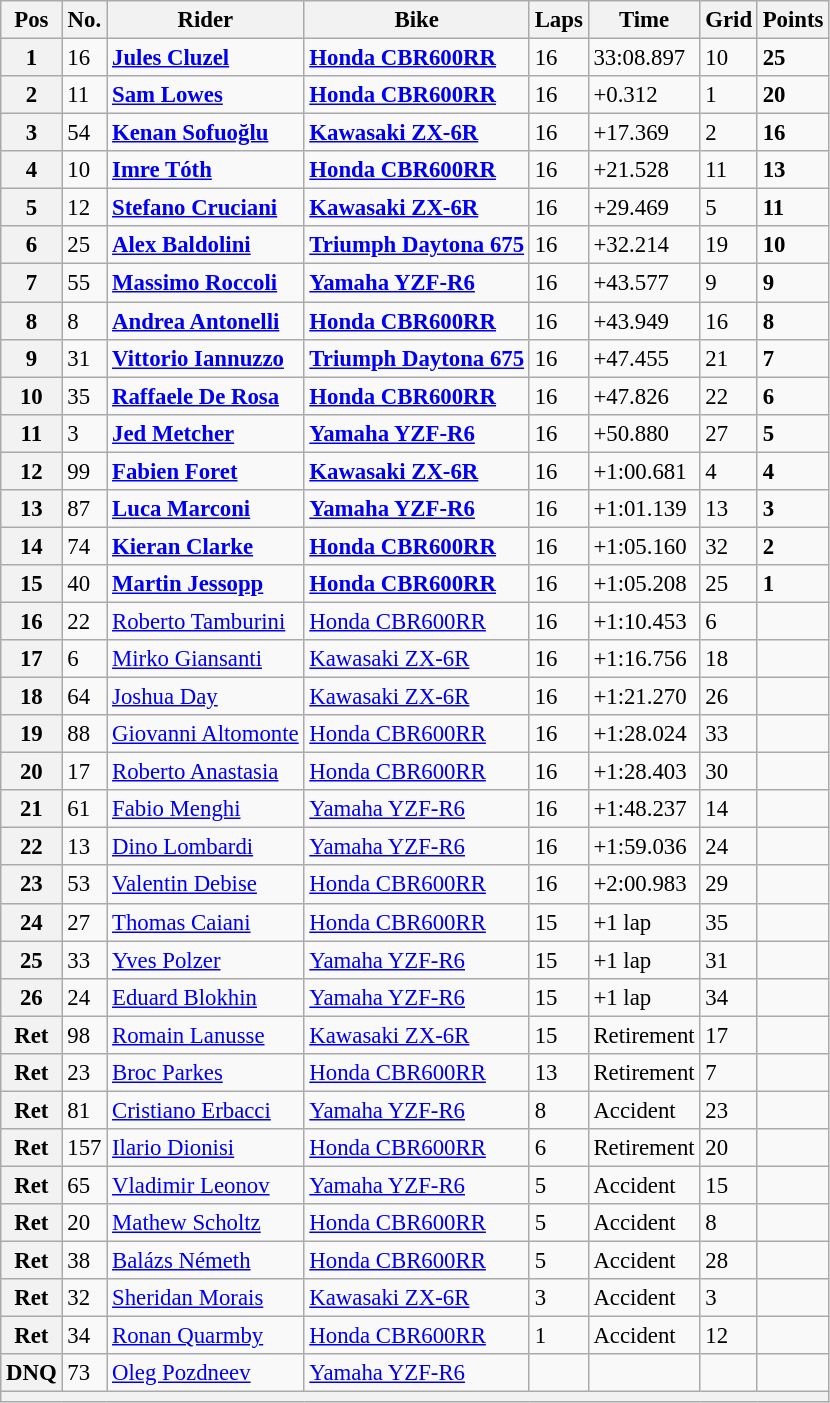<table class="wikitable" style="font-size: 95%;">
<tr>
<th>Pos</th>
<th>No.</th>
<th>Rider</th>
<th>Bike</th>
<th>Laps</th>
<th>Time</th>
<th>Grid</th>
<th>Points</th>
</tr>
<tr>
<th>1</th>
<td>16</td>
<td> <strong><a href='#'>Jules Cluzel</a></strong></td>
<td><strong><a href='#'>Honda CBR600RR</a></strong></td>
<td>16</td>
<td>33:08.897</td>
<td>10</td>
<td><strong>25</strong></td>
</tr>
<tr>
<th>2</th>
<td>11</td>
<td> <strong><a href='#'>Sam Lowes</a></strong></td>
<td><strong><a href='#'>Honda CBR600RR</a></strong></td>
<td>16</td>
<td>+0.312</td>
<td>1</td>
<td><strong>20</strong></td>
</tr>
<tr>
<th>3</th>
<td>54</td>
<td> <strong><a href='#'>Kenan Sofuoğlu</a></strong></td>
<td><strong><a href='#'>Kawasaki ZX-6R</a></strong></td>
<td>16</td>
<td>+17.369</td>
<td>2</td>
<td><strong>16</strong></td>
</tr>
<tr>
<th>4</th>
<td>10</td>
<td> <strong><a href='#'>Imre Tóth</a></strong></td>
<td><strong><a href='#'>Honda CBR600RR</a></strong></td>
<td>16</td>
<td>+21.528</td>
<td>11</td>
<td><strong>13</strong></td>
</tr>
<tr>
<th>5</th>
<td>12</td>
<td> <strong><a href='#'>Stefano Cruciani</a></strong></td>
<td><strong><a href='#'>Kawasaki ZX-6R</a></strong></td>
<td>16</td>
<td>+29.469</td>
<td>5</td>
<td><strong>11</strong></td>
</tr>
<tr>
<th>6</th>
<td>25</td>
<td> <strong><a href='#'>Alex Baldolini</a></strong></td>
<td><strong><a href='#'>Triumph Daytona 675</a></strong></td>
<td>16</td>
<td>+32.214</td>
<td>19</td>
<td><strong>10</strong></td>
</tr>
<tr>
<th>7</th>
<td>55</td>
<td> <strong><a href='#'>Massimo Roccoli</a></strong></td>
<td><strong><a href='#'>Yamaha YZF-R6</a></strong></td>
<td>16</td>
<td>+43.577</td>
<td>9</td>
<td><strong>9</strong></td>
</tr>
<tr>
<th>8</th>
<td>8</td>
<td> <strong><a href='#'>Andrea Antonelli</a></strong></td>
<td><strong><a href='#'>Honda CBR600RR</a></strong></td>
<td>16</td>
<td>+43.949</td>
<td>16</td>
<td><strong>8</strong></td>
</tr>
<tr>
<th>9</th>
<td>31</td>
<td> <strong><a href='#'>Vittorio Iannuzzo</a></strong></td>
<td><strong><a href='#'>Triumph Daytona 675</a></strong></td>
<td>16</td>
<td>+47.455</td>
<td>21</td>
<td><strong>7</strong></td>
</tr>
<tr>
<th>10</th>
<td>35</td>
<td> <strong><a href='#'>Raffaele De Rosa</a></strong></td>
<td><strong><a href='#'>Honda CBR600RR</a></strong></td>
<td>16</td>
<td>+47.826</td>
<td>22</td>
<td><strong>6</strong></td>
</tr>
<tr>
<th>11</th>
<td>3</td>
<td> <strong><a href='#'>Jed Metcher</a></strong></td>
<td><strong><a href='#'>Yamaha YZF-R6</a></strong></td>
<td>16</td>
<td>+50.880</td>
<td>27</td>
<td><strong>5</strong></td>
</tr>
<tr>
<th>12</th>
<td>99</td>
<td> <strong><a href='#'>Fabien Foret</a></strong></td>
<td><strong><a href='#'>Kawasaki ZX-6R</a></strong></td>
<td>16</td>
<td>+1:00.681</td>
<td>4</td>
<td><strong>4</strong></td>
</tr>
<tr>
<th>13</th>
<td>87</td>
<td> <strong><a href='#'>Luca Marconi</a></strong></td>
<td><strong><a href='#'>Yamaha YZF-R6</a></strong></td>
<td>16</td>
<td>+1:01.139</td>
<td>13</td>
<td><strong>3</strong></td>
</tr>
<tr>
<th>14</th>
<td>74</td>
<td> <strong><a href='#'>Kieran Clarke</a></strong></td>
<td><strong><a href='#'>Honda CBR600RR</a></strong></td>
<td>16</td>
<td>+1:05.160</td>
<td>32</td>
<td><strong>2</strong></td>
</tr>
<tr>
<th>15</th>
<td>40</td>
<td> <strong><a href='#'>Martin Jessopp</a></strong></td>
<td><strong><a href='#'>Honda CBR600RR</a></strong></td>
<td>16</td>
<td>+1:05.208</td>
<td>25</td>
<td><strong>1</strong></td>
</tr>
<tr>
<th>16</th>
<td>22</td>
<td> <a href='#'>Roberto Tamburini</a></td>
<td><a href='#'>Honda CBR600RR</a></td>
<td>16</td>
<td>+1:10.453</td>
<td>6</td>
<td></td>
</tr>
<tr>
<th>17</th>
<td>6</td>
<td> <a href='#'>Mirko Giansanti</a></td>
<td><a href='#'>Kawasaki ZX-6R</a></td>
<td>16</td>
<td>+1:16.756</td>
<td>18</td>
<td></td>
</tr>
<tr>
<th>18</th>
<td>64</td>
<td> <a href='#'>Joshua Day</a></td>
<td><a href='#'>Kawasaki ZX-6R</a></td>
<td>16</td>
<td>+1:21.270</td>
<td>26</td>
<td></td>
</tr>
<tr>
<th>19</th>
<td>88</td>
<td> <a href='#'>Giovanni Altomonte</a></td>
<td><a href='#'>Honda CBR600RR</a></td>
<td>16</td>
<td>+1:28.024</td>
<td>33</td>
<td></td>
</tr>
<tr>
<th>20</th>
<td>17</td>
<td> <a href='#'>Roberto Anastasia</a></td>
<td><a href='#'>Honda CBR600RR</a></td>
<td>16</td>
<td>+1:28.403</td>
<td>30</td>
<td></td>
</tr>
<tr>
<th>21</th>
<td>61</td>
<td> <a href='#'>Fabio Menghi</a></td>
<td><a href='#'>Yamaha YZF-R6</a></td>
<td>16</td>
<td>+1:48.237</td>
<td>14</td>
<td></td>
</tr>
<tr>
<th>22</th>
<td>13</td>
<td> <a href='#'>Dino Lombardi</a></td>
<td><a href='#'>Yamaha YZF-R6</a></td>
<td>16</td>
<td>+1:59.036</td>
<td>24</td>
<td></td>
</tr>
<tr>
<th>23</th>
<td>53</td>
<td> <a href='#'>Valentin Debise</a></td>
<td><a href='#'>Honda CBR600RR</a></td>
<td>16</td>
<td>+2:00.983</td>
<td>29</td>
<td></td>
</tr>
<tr>
<th>24</th>
<td>27</td>
<td> <a href='#'>Thomas Caiani</a></td>
<td><a href='#'>Honda CBR600RR</a></td>
<td>15</td>
<td>+1 lap</td>
<td>35</td>
<td></td>
</tr>
<tr>
<th>25</th>
<td>33</td>
<td> <a href='#'>Yves Polzer</a></td>
<td><a href='#'>Yamaha YZF-R6</a></td>
<td>15</td>
<td>+1 lap</td>
<td>31</td>
<td></td>
</tr>
<tr>
<th>26</th>
<td>24</td>
<td> <a href='#'>Eduard Blokhin</a></td>
<td><a href='#'>Yamaha YZF-R6</a></td>
<td>15</td>
<td>+1 lap</td>
<td>34</td>
<td></td>
</tr>
<tr>
<th>Ret</th>
<td>98</td>
<td> <a href='#'>Romain Lanusse</a></td>
<td><a href='#'>Kawasaki ZX-6R</a></td>
<td>15</td>
<td>Retirement</td>
<td>17</td>
<td></td>
</tr>
<tr>
<th>Ret</th>
<td>23</td>
<td> <a href='#'>Broc Parkes</a></td>
<td><a href='#'>Honda CBR600RR</a></td>
<td>13</td>
<td>Retirement</td>
<td>7</td>
<td></td>
</tr>
<tr>
<th>Ret</th>
<td>81</td>
<td> <a href='#'>Cristiano Erbacci</a></td>
<td><a href='#'>Yamaha YZF-R6</a></td>
<td>8</td>
<td>Accident</td>
<td>23</td>
<td></td>
</tr>
<tr>
<th>Ret</th>
<td>157</td>
<td> <a href='#'>Ilario Dionisi</a></td>
<td><a href='#'>Honda CBR600RR</a></td>
<td>6</td>
<td>Retirement</td>
<td>20</td>
<td></td>
</tr>
<tr>
<th>Ret</th>
<td>65</td>
<td> <a href='#'>Vladimir Leonov</a></td>
<td><a href='#'>Yamaha YZF-R6</a></td>
<td>5</td>
<td>Accident</td>
<td>15</td>
<td></td>
</tr>
<tr>
<th>Ret</th>
<td>20</td>
<td> <a href='#'>Mathew Scholtz</a></td>
<td><a href='#'>Honda CBR600RR</a></td>
<td>5</td>
<td>Accident</td>
<td>8</td>
<td></td>
</tr>
<tr>
<th>Ret</th>
<td>38</td>
<td> <a href='#'>Balázs Németh</a></td>
<td><a href='#'>Honda CBR600RR</a></td>
<td>5</td>
<td>Accident</td>
<td>28</td>
<td></td>
</tr>
<tr>
<th>Ret</th>
<td>32</td>
<td> <a href='#'>Sheridan Morais</a></td>
<td><a href='#'>Kawasaki ZX-6R</a></td>
<td>3</td>
<td>Accident</td>
<td>3</td>
<td></td>
</tr>
<tr>
<th>Ret</th>
<td>34</td>
<td> <a href='#'>Ronan Quarmby</a></td>
<td><a href='#'>Honda CBR600RR</a></td>
<td>1</td>
<td>Accident</td>
<td>12</td>
<td></td>
</tr>
<tr>
<th>DNQ</th>
<td>73</td>
<td> <a href='#'>Oleg Pozdneev</a></td>
<td><a href='#'>Yamaha YZF-R6</a></td>
<td></td>
<td></td>
<td></td>
<td></td>
</tr>
<tr>
<th colspan=8></th>
</tr>
</table>
